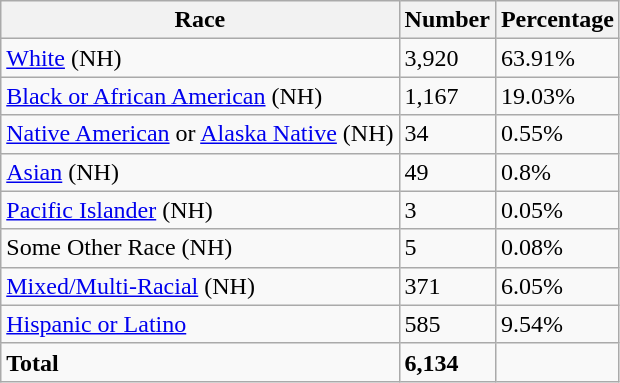<table class="wikitable">
<tr>
<th>Race</th>
<th>Number</th>
<th>Percentage</th>
</tr>
<tr>
<td><a href='#'>White</a> (NH)</td>
<td>3,920</td>
<td>63.91%</td>
</tr>
<tr>
<td><a href='#'>Black or African American</a> (NH)</td>
<td>1,167</td>
<td>19.03%</td>
</tr>
<tr>
<td><a href='#'>Native American</a> or <a href='#'>Alaska Native</a> (NH)</td>
<td>34</td>
<td>0.55%</td>
</tr>
<tr>
<td><a href='#'>Asian</a> (NH)</td>
<td>49</td>
<td>0.8%</td>
</tr>
<tr>
<td><a href='#'>Pacific Islander</a> (NH)</td>
<td>3</td>
<td>0.05%</td>
</tr>
<tr>
<td>Some Other Race (NH)</td>
<td>5</td>
<td>0.08%</td>
</tr>
<tr>
<td><a href='#'>Mixed/Multi-Racial</a> (NH)</td>
<td>371</td>
<td>6.05%</td>
</tr>
<tr>
<td><a href='#'>Hispanic or Latino</a></td>
<td>585</td>
<td>9.54%</td>
</tr>
<tr>
<td><strong>Total</strong></td>
<td><strong>6,134</strong></td>
<td></td>
</tr>
</table>
